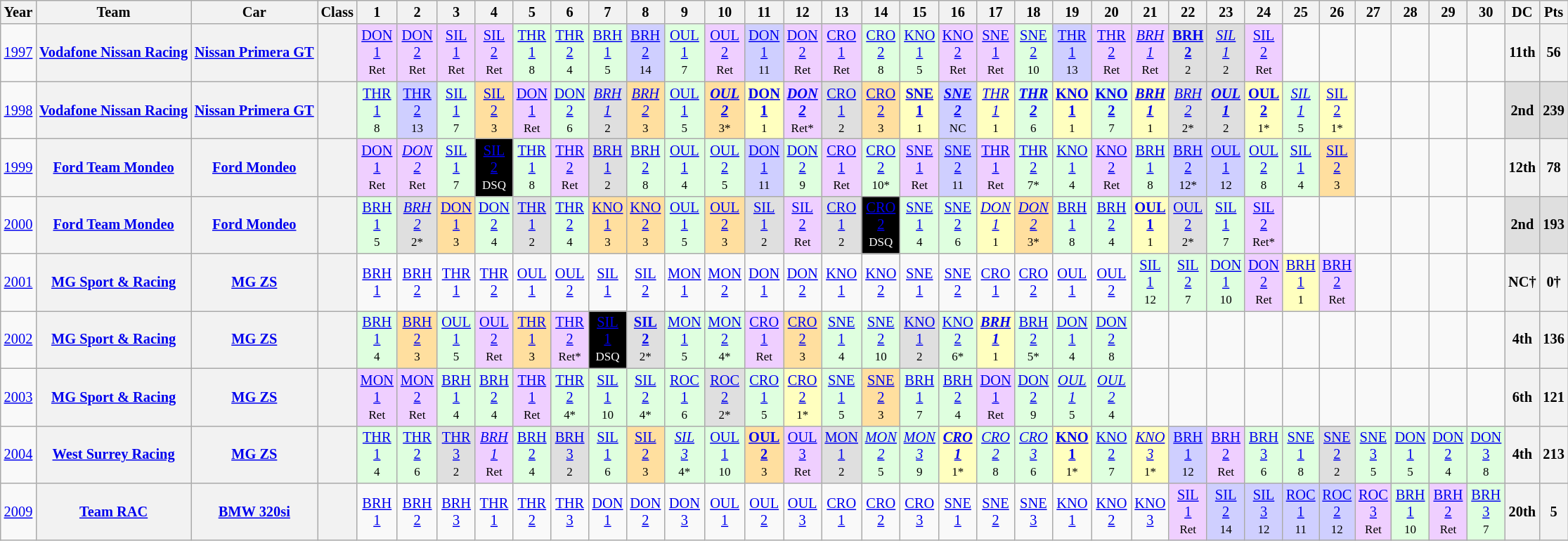<table class="wikitable" style="text-align:center; font-size:85%">
<tr>
<th>Year</th>
<th>Team</th>
<th>Car</th>
<th>Class</th>
<th>1</th>
<th>2</th>
<th>3</th>
<th>4</th>
<th>5</th>
<th>6</th>
<th>7</th>
<th>8</th>
<th>9</th>
<th>10</th>
<th>11</th>
<th>12</th>
<th>13</th>
<th>14</th>
<th>15</th>
<th>16</th>
<th>17</th>
<th>18</th>
<th>19</th>
<th>20</th>
<th>21</th>
<th>22</th>
<th>23</th>
<th>24</th>
<th>25</th>
<th>26</th>
<th>27</th>
<th>28</th>
<th>29</th>
<th>30</th>
<th>DC</th>
<th>Pts</th>
</tr>
<tr>
<td><a href='#'>1997</a></td>
<th nowrap><a href='#'>Vodafone Nissan Racing</a></th>
<th nowrap><a href='#'>Nissan Primera GT</a></th>
<th></th>
<td style="background:#EFCFFF;"><a href='#'>DON<br>1</a><br><small>Ret</small></td>
<td style="background:#EFCFFF;"><a href='#'>DON<br>2</a><br><small>Ret</small></td>
<td style="background:#EFCFFF;"><a href='#'>SIL<br>1</a><br><small>Ret</small></td>
<td style="background:#EFCFFF;"><a href='#'>SIL<br>2</a><br><small>Ret</small></td>
<td style="background:#DFFFDF;"><a href='#'>THR<br>1</a><br><small>8</small></td>
<td style="background:#DFFFDF;"><a href='#'>THR<br>2</a><br><small>4</small></td>
<td style="background:#DFFFDF;"><a href='#'>BRH<br>1</a><br><small>5</small></td>
<td style="background:#CFCFFF;"><a href='#'>BRH<br>2</a><br><small>14</small></td>
<td style="background:#DFFFDF;"><a href='#'>OUL<br>1</a><br><small>7</small></td>
<td style="background:#EFCFFF;"><a href='#'>OUL<br>2</a><br><small>Ret</small></td>
<td style="background:#CFCFFF;"><a href='#'>DON<br>1</a><br><small>11</small></td>
<td style="background:#EFCFFF;"><a href='#'>DON<br>2</a><br><small>Ret</small></td>
<td style="background:#EFCFFF;"><a href='#'>CRO<br>1</a><br><small>Ret</small></td>
<td style="background:#DFFFDF;"><a href='#'>CRO<br>2</a><br><small>8</small></td>
<td style="background:#DFFFDF;"><a href='#'>KNO<br>1</a><br><small>5</small></td>
<td style="background:#EFCFFF;"><a href='#'>KNO<br>2</a><br><small>Ret</small></td>
<td style="background:#EFCFFF;"><a href='#'>SNE<br>1</a><br><small>Ret</small></td>
<td style="background:#DFFFDF;"><a href='#'>SNE<br>2</a><br><small>10</small></td>
<td style="background:#CFCFFF;"><a href='#'>THR<br>1</a><br><small>13</small></td>
<td style="background:#EFCFFF;"><a href='#'>THR<br>2</a><br><small>Ret</small></td>
<td style="background:#EFCFFF;"><em><a href='#'>BRH<br>1</a></em><br><small>Ret</small></td>
<td style="background:#DFDFDF;"><strong><a href='#'>BRH<br>2</a></strong><br><small>2</small></td>
<td style="background:#DFDFDF;"><em><a href='#'>SIL<br>1</a></em><br><small>2</small></td>
<td style="background:#EFCFFF;"><a href='#'>SIL<br>2</a><br><small>Ret</small></td>
<td></td>
<td></td>
<td></td>
<td></td>
<td></td>
<td></td>
<th>11th</th>
<th>56</th>
</tr>
<tr>
<td><a href='#'>1998</a></td>
<th nowrap><a href='#'>Vodafone Nissan Racing</a></th>
<th nowrap><a href='#'>Nissan Primera GT</a></th>
<th></th>
<td style="background:#DFFFDF;"><a href='#'>THR<br>1</a><br><small>8</small></td>
<td style="background:#CFCFFF;"><a href='#'>THR<br>2</a><br><small>13</small></td>
<td style="background:#DFFFDF;"><a href='#'>SIL<br>1</a><br><small>7</small></td>
<td style="background:#FFDF9F;"><a href='#'>SIL<br>2</a><br><small>3</small></td>
<td style="background:#EFCFFF;"><a href='#'>DON<br>1</a><br><small>Ret</small></td>
<td style="background:#DFFFDF;"><a href='#'>DON<br>2</a><br><small>6</small></td>
<td style="background:#DFDFDF;"><em><a href='#'>BRH<br>1</a></em><br><small>2</small></td>
<td style="background:#FFDF9F;"><em><a href='#'>BRH<br>2</a></em><br><small>3</small></td>
<td style="background:#DFFFDF;"><a href='#'>OUL<br>1</a><br><small>5</small></td>
<td style="background:#FFDF9F;"><strong><em><a href='#'>OUL<br>2</a></em></strong><br><small>3*</small></td>
<td style="background:#FFFFBF;"><strong><a href='#'>DON<br>1</a></strong><br><small>1</small></td>
<td style="background:#EFCFFF;"><strong><em><a href='#'>DON<br>2</a></em></strong><br><small>Ret*</small></td>
<td style="background:#DFDFDF;"><a href='#'>CRO<br>1</a><br><small>2</small></td>
<td style="background:#FFDF9F;"><a href='#'>CRO<br>2</a><br><small>3</small></td>
<td style="background:#FFFFBF;"><strong><a href='#'>SNE<br>1</a></strong><br><small>1</small></td>
<td style="background:#CFCFFF;"><strong><em><a href='#'>SNE<br>2</a></em></strong><br><small>NC</small></td>
<td style="background:#FFFFBF;"><em><a href='#'>THR<br>1</a></em><br><small>1</small></td>
<td style="background:#DFFFDF;"><strong><em><a href='#'>THR<br>2</a></em></strong><br><small>6</small></td>
<td style="background:#FFFFBF;"><strong><a href='#'>KNO<br>1</a></strong><br><small>1</small></td>
<td style="background:#DFFFDF;"><strong><a href='#'>KNO<br>2</a></strong><br><small>7</small></td>
<td style="background:#FFFFBF;"><strong><em><a href='#'>BRH<br>1</a></em></strong><br><small>1</small></td>
<td style="background:#DFDFDF;"><em><a href='#'>BRH<br>2</a></em><br><small>2*</small></td>
<td style="background:#DFDFDF;"><strong><em><a href='#'>OUL<br>1</a></em></strong><br><small>2</small></td>
<td style="background:#FFFFBF;"><strong><a href='#'>OUL<br>2</a></strong><br><small>1*</small></td>
<td style="background:#DFFFDF;"><em><a href='#'>SIL<br>1</a></em><br><small>5</small></td>
<td style="background:#FFFFBF;"><a href='#'>SIL<br>2</a><br><small>1*</small></td>
<td></td>
<td></td>
<td></td>
<td></td>
<td style="background:#DFDFDF;"><strong>2nd</strong></td>
<td style="background:#DFDFDF;"><strong>239</strong></td>
</tr>
<tr>
<td><a href='#'>1999</a></td>
<th nowrap><a href='#'>Ford Team Mondeo</a></th>
<th nowrap><a href='#'>Ford Mondeo</a></th>
<th></th>
<td style="background:#EFCFFF;"><a href='#'>DON<br>1</a><br><small>Ret</small></td>
<td style="background:#EFCFFF;"><em><a href='#'>DON<br>2</a></em><br><small>Ret</small></td>
<td style="background:#DFFFDF;"><a href='#'>SIL<br>1</a><br><small>7</small></td>
<td style="background:#000; color:#fff;"><a href='#'><span>SIL<br>2</span></a><br><small>DSQ</small></td>
<td style="background:#DFFFDF;"><a href='#'>THR<br>1</a><br><small>8</small></td>
<td style="background:#EFCFFF;"><a href='#'>THR<br>2</a><br><small>Ret</small></td>
<td style="background:#DFDFDF;"><a href='#'>BRH<br>1</a><br><small>2</small></td>
<td style="background:#DFFFDF;"><a href='#'>BRH<br>2</a><br><small>8</small></td>
<td style="background:#DFFFDF;"><a href='#'>OUL<br>1</a><br><small>4</small></td>
<td style="background:#DFFFDF;"><a href='#'>OUL<br>2</a><br><small>5</small></td>
<td style="background:#CFCFFF;"><a href='#'>DON<br>1</a><br><small>11</small></td>
<td style="background:#DFFFDF;"><a href='#'>DON<br>2</a><br><small>9</small></td>
<td style="background:#EFCFFF;"><a href='#'>CRO<br>1</a><br><small>Ret</small></td>
<td style="background:#DFFFDF;"><a href='#'>CRO<br>2</a><br><small>10*</small></td>
<td style="background:#EFCFFF;"><a href='#'>SNE<br>1</a><br><small>Ret</small></td>
<td style="background:#CFCFFF;"><a href='#'>SNE<br>2</a><br><small>11</small></td>
<td style="background:#EFCFFF;"><a href='#'>THR<br>1</a><br><small>Ret</small></td>
<td style="background:#DFFFDF;"><a href='#'>THR<br>2</a><br><small>7*</small></td>
<td style="background:#DFFFDF;"><a href='#'>KNO<br>1</a><br><small>4</small></td>
<td style="background:#EFCFFF;"><a href='#'>KNO<br>2</a><br><small>Ret</small></td>
<td style="background:#DFFFDF;"><a href='#'>BRH<br>1</a><br><small>8</small></td>
<td style="background:#CFCFFF;"><a href='#'>BRH<br>2</a><br><small>12*</small></td>
<td style="background:#CFCFFF;"><a href='#'>OUL<br>1</a><br><small>12</small></td>
<td style="background:#DFFFDF;"><a href='#'>OUL<br>2</a><br><small>8</small></td>
<td style="background:#DFFFDF;"><a href='#'>SIL<br>1</a><br><small>4</small></td>
<td style="background:#FFDF9F;"><a href='#'>SIL<br>2</a><br><small>3</small></td>
<td></td>
<td></td>
<td></td>
<td></td>
<th>12th</th>
<th>78</th>
</tr>
<tr>
<td><a href='#'>2000</a></td>
<th nowrap><a href='#'>Ford Team Mondeo</a></th>
<th nowrap><a href='#'>Ford Mondeo</a></th>
<th><span></span></th>
<td style="background:#DFFFDF;"><a href='#'>BRH<br>1</a><br><small>5</small></td>
<td style="background:#DFDFDF;"><em><a href='#'>BRH<br>2</a></em><br><small>2*</small></td>
<td style="background:#FFDF9F;"><a href='#'>DON<br>1</a><br><small>3</small></td>
<td style="background:#DFFFDF;"><a href='#'>DON<br>2</a><br><small>4</small></td>
<td style="background:#DFDFDF;"><a href='#'>THR<br>1</a><br><small>2</small></td>
<td style="background:#DFFFDF;"><a href='#'>THR<br>2</a><br><small>4</small></td>
<td style="background:#FFDF9F;"><a href='#'>KNO<br>1</a><br><small>3</small></td>
<td style="background:#FFDF9F;"><a href='#'>KNO<br>2</a><br><small>3</small></td>
<td style="background:#DFFFDF;"><a href='#'>OUL<br>1</a><br><small>5</small></td>
<td style="background:#FFDF9F;"><a href='#'>OUL<br>2</a><br><small>3</small></td>
<td style="background:#DFDFDF;"><a href='#'>SIL<br>1</a><br><small>2</small></td>
<td style="background:#EFCFFF;"><a href='#'>SIL<br>2</a><br><small>Ret</small></td>
<td style="background:#DFDFDF;"><a href='#'>CRO<br>1</a><br><small>2</small></td>
<td style="background:#000; color:#fff;"><a href='#'><span>CRO<br>2</span></a><br><small>DSQ</small></td>
<td style="background:#DFFFDF;"><a href='#'>SNE<br>1</a><br><small>4</small></td>
<td style="background:#DFFFDF;"><a href='#'>SNE<br>2</a><br><small>6</small></td>
<td style="background:#FFFFBF;"><em><a href='#'>DON<br>1</a></em><br><small>1</small></td>
<td style="background:#FFDF9F;"><em><a href='#'>DON<br>2</a></em><br><small>3*</small></td>
<td style="background:#DFFFDF;"><a href='#'>BRH<br>1</a><br><small>8</small></td>
<td style="background:#DFFFDF;"><a href='#'>BRH<br>2</a><br><small>4</small></td>
<td style="background:#FFFFBF;"><strong><a href='#'>OUL<br>1</a></strong><br><small>1</small></td>
<td style="background:#DFDFDF;"><a href='#'>OUL<br>2</a><br><small>2*</small></td>
<td style="background:#DFFFDF;"><a href='#'>SIL<br>1</a><br><small>7</small></td>
<td style="background:#EFCFFF;"><a href='#'>SIL<br>2</a><br><small>Ret*</small></td>
<td></td>
<td></td>
<td></td>
<td></td>
<td></td>
<td></td>
<td style="background:#DFDFDF;"><strong>2nd</strong></td>
<td style="background:#DFDFDF;"><strong>193</strong></td>
</tr>
<tr>
<td><a href='#'>2001</a></td>
<th nowrap><a href='#'>MG Sport & Racing</a></th>
<th nowrap><a href='#'>MG ZS</a></th>
<th><span></span></th>
<td><a href='#'>BRH<br>1</a></td>
<td><a href='#'>BRH<br>2</a></td>
<td><a href='#'>THR<br>1</a></td>
<td><a href='#'>THR<br>2</a></td>
<td><a href='#'>OUL<br>1</a></td>
<td><a href='#'>OUL<br>2</a></td>
<td><a href='#'>SIL<br>1</a></td>
<td><a href='#'>SIL<br>2</a></td>
<td><a href='#'>MON<br>1</a></td>
<td><a href='#'>MON<br>2</a></td>
<td><a href='#'>DON<br>1</a></td>
<td><a href='#'>DON<br>2</a></td>
<td><a href='#'>KNO<br>1</a></td>
<td><a href='#'>KNO<br>2</a></td>
<td><a href='#'>SNE<br>1</a></td>
<td><a href='#'>SNE<br>2</a></td>
<td><a href='#'>CRO<br>1</a></td>
<td><a href='#'>CRO<br>2</a></td>
<td><a href='#'>OUL<br>1</a></td>
<td><a href='#'>OUL<br>2</a></td>
<td style="background:#DFFFDF;"><a href='#'>SIL<br>1</a><br><small>12</small></td>
<td style="background:#DFFFDF;"><a href='#'>SIL<br>2</a><br><small>7</small></td>
<td style="background:#DFFFDF;"><a href='#'>DON<br>1</a><br><small>10</small></td>
<td style="background:#EFCFFF;"><a href='#'>DON<br>2</a><br><small>Ret</small></td>
<td style="background:#FFFFBF;"><a href='#'>BRH<br>1</a><br><small>1</small></td>
<td style="background:#EFCFFF;"><a href='#'>BRH<br>2</a><br><small>Ret</small></td>
<td></td>
<td></td>
<td></td>
<td></td>
<th>NC†</th>
<th>0†</th>
</tr>
<tr>
<td><a href='#'>2002</a></td>
<th nowrap><a href='#'>MG Sport & Racing</a></th>
<th nowrap><a href='#'>MG ZS</a></th>
<th><span></span></th>
<td style="background:#DFFFDF;"><a href='#'>BRH<br>1</a><br><small>4</small></td>
<td style="background:#FFDF9F;"><a href='#'>BRH<br>2</a><br><small>3</small></td>
<td style="background:#DFFFDF;"><a href='#'>OUL<br>1</a><br><small>5</small></td>
<td style="background:#EFCFFF;"><a href='#'>OUL<br>2</a><br><small>Ret</small></td>
<td style="background:#FFDF9F;"><a href='#'>THR<br>1</a><br><small>3</small></td>
<td style="background:#EFCFFF;"><a href='#'>THR<br>2</a><br><small>Ret*</small></td>
<td style="background:#000; color:#fff;"><a href='#'><span>SIL<br>1</span></a><br><small>DSQ</small></td>
<td style="background:#DFDFDF;"><strong><a href='#'>SIL<br>2</a></strong><br><small>2*</small></td>
<td style="background:#DFFFDF;"><a href='#'>MON<br>1</a><br><small>5</small></td>
<td style="background:#DFFFDF;"><a href='#'>MON<br>2</a><br><small>4*</small></td>
<td style="background:#EFCFFF;"><a href='#'>CRO<br>1</a><br><small>Ret</small></td>
<td style="background:#FFDF9F;"><a href='#'>CRO<br>2</a><br><small>3</small></td>
<td style="background:#DFFFDF;"><a href='#'>SNE<br>1</a><br><small>4</small></td>
<td style="background:#DFFFDF;"><a href='#'>SNE<br>2</a><br><small>10</small></td>
<td style="background:#DFDFDF;"><a href='#'>KNO<br>1</a><br><small>2</small></td>
<td style="background:#DFFFDF;"><a href='#'>KNO<br>2</a><br><small>6*</small></td>
<td style="background:#FFFFBF;"><strong><em><a href='#'>BRH<br>1</a></em></strong><br><small>1</small></td>
<td style="background:#DFFFDF;"><a href='#'>BRH<br>2</a><br><small>5*</small></td>
<td style="background:#DFFFDF;"><a href='#'>DON<br>1</a><br><small>4</small></td>
<td style="background:#DFFFDF;"><a href='#'>DON<br>2</a><br><small>8</small></td>
<td></td>
<td></td>
<td></td>
<td></td>
<td></td>
<td></td>
<td></td>
<td></td>
<td></td>
<td></td>
<th>4th</th>
<th>136</th>
</tr>
<tr>
<td><a href='#'>2003</a></td>
<th nowrap><a href='#'>MG Sport & Racing</a></th>
<th nowrap><a href='#'>MG ZS</a></th>
<th><span></span></th>
<td style="background:#EFCFFF;"><a href='#'>MON<br>1</a><br><small>Ret</small></td>
<td style="background:#EFCFFF;"><a href='#'>MON<br>2</a><br><small>Ret</small></td>
<td style="background:#DFFFDF;"><a href='#'>BRH<br>1</a><br><small>4</small></td>
<td style="background:#DFFFDF;"><a href='#'>BRH<br>2</a><br><small>4</small></td>
<td style="background:#EFCFFF;"><a href='#'>THR<br>1</a><br><small>Ret</small></td>
<td style="background:#DFFFDF;"><a href='#'>THR<br>2</a><br><small>4*</small></td>
<td style="background:#DFFFDF;"><a href='#'>SIL<br>1</a><br><small>10</small></td>
<td style="background:#DFFFDF;"><a href='#'>SIL<br>2</a><br><small>4*</small></td>
<td style="background:#DFFFDF;"><a href='#'>ROC<br>1</a><br><small>6</small></td>
<td style="background:#DFDFDF;"><a href='#'>ROC<br>2</a><br><small>2*</small></td>
<td style="background:#DFFFDF;"><a href='#'>CRO<br>1</a><br><small>5</small></td>
<td style="background:#FFFFBF;"><a href='#'>CRO<br>2</a><br><small>1*</small></td>
<td style="background:#DFFFDF;"><a href='#'>SNE<br>1</a><br><small>5</small></td>
<td style="background:#FFDF9F;"><a href='#'>SNE<br>2</a><br><small>3</small></td>
<td style="background:#DFFFDF;"><a href='#'>BRH<br>1</a><br><small>7</small></td>
<td style="background:#DFFFDF;"><a href='#'>BRH<br>2</a><br><small>4</small></td>
<td style="background:#EFCFFF;"><a href='#'>DON<br>1</a><br><small>Ret</small></td>
<td style="background:#DFFFDF;"><a href='#'>DON<br>2</a><br><small>9</small></td>
<td style="background:#DFFFDF;"><em><a href='#'>OUL<br>1</a></em><br><small>5</small></td>
<td style="background:#DFFFDF;"><em><a href='#'>OUL<br>2</a></em><br><small>4</small></td>
<td></td>
<td></td>
<td></td>
<td></td>
<td></td>
<td></td>
<td></td>
<td></td>
<td></td>
<td></td>
<th>6th</th>
<th>121</th>
</tr>
<tr>
<td><a href='#'>2004</a></td>
<th nowrap><a href='#'>West Surrey Racing</a></th>
<th nowrap><a href='#'>MG ZS</a></th>
<th></th>
<td style="background:#DFFFDF;"><a href='#'>THR<br>1</a><br><small>4</small></td>
<td style="background:#DFFFDF;"><a href='#'>THR<br>2</a><br><small>6</small></td>
<td style="background:#DFDFDF;"><a href='#'>THR<br>3</a><br><small>2</small></td>
<td style="background:#EFCFFF;"><em><a href='#'>BRH<br>1</a></em><br><small>Ret</small></td>
<td style="background:#DFFFDF;"><a href='#'>BRH<br>2</a><br><small>4</small></td>
<td style="background:#DFDFDF;"><a href='#'>BRH<br>3</a><br><small>2</small></td>
<td style="background:#DFFFDF;"><a href='#'>SIL<br>1</a><br><small>6</small></td>
<td style="background:#FFDF9F;"><a href='#'>SIL<br>2</a><br><small>3</small></td>
<td style="background:#DFFFDF;"><em><a href='#'>SIL<br>3</a></em><br><small>4*</small></td>
<td style="background:#DFFFDF;"><a href='#'>OUL<br>1</a><br><small>10</small></td>
<td style="background:#FFDF9F;"><strong><a href='#'>OUL<br>2</a></strong><br><small>3</small></td>
<td style="background:#EFCFFF;"><a href='#'>OUL<br>3</a><br><small>Ret</small></td>
<td style="background:#DFDFDF;"><a href='#'>MON<br>1</a><br><small>2</small></td>
<td style="background:#DFFFDF;"><em><a href='#'>MON<br>2</a></em><br><small>5</small></td>
<td style="background:#DFFFDF;"><em><a href='#'>MON<br>3</a></em><br><small>9</small></td>
<td style="background:#FFFFBF;"><strong><em><a href='#'>CRO<br>1</a></em></strong><br><small>1*</small></td>
<td style="background:#DFFFDF;"><em><a href='#'>CRO<br>2</a></em><br><small>8</small></td>
<td style="background:#DFFFDF;"><em><a href='#'>CRO<br>3</a></em><br><small>6</small></td>
<td style="background:#FFFFBF;"><strong><a href='#'>KNO<br>1</a></strong><br><small>1*</small></td>
<td style="background:#DFFFDF;"><a href='#'>KNO<br>2</a><br><small>7</small></td>
<td style="background:#FFFFBF;"><em><a href='#'>KNO<br>3</a></em><br><small>1*</small></td>
<td style="background:#CFCFFF;"><a href='#'>BRH<br>1</a><br><small>12</small></td>
<td style="background:#EFCFFF;"><a href='#'>BRH<br>2</a><br><small>Ret</small></td>
<td style="background:#DFFFDF;"><a href='#'>BRH<br>3</a><br><small>6</small></td>
<td style="background:#DFFFDF;"><a href='#'>SNE<br>1</a><br><small>8</small></td>
<td style="background:#DFDFDF;"><a href='#'>SNE<br>2</a><br><small>2</small></td>
<td style="background:#DFFFDF;"><a href='#'>SNE<br>3</a><br><small>5</small></td>
<td style="background:#DFFFDF;"><a href='#'>DON<br>1</a><br><small>5</small></td>
<td style="background:#DFFFDF;"><a href='#'>DON<br>2</a><br><small>4</small></td>
<td style="background:#DFFFDF;"><a href='#'>DON<br>3</a><br><small>8</small></td>
<th>4th</th>
<th>213</th>
</tr>
<tr>
<td><a href='#'>2009</a></td>
<th nowrap><a href='#'>Team RAC</a></th>
<th nowrap><a href='#'>BMW 320si</a></th>
<th></th>
<td><a href='#'>BRH<br>1</a></td>
<td><a href='#'>BRH<br>2</a></td>
<td><a href='#'>BRH<br>3</a></td>
<td><a href='#'>THR<br>1</a></td>
<td><a href='#'>THR<br>2</a></td>
<td><a href='#'>THR<br>3</a></td>
<td><a href='#'>DON<br>1</a></td>
<td><a href='#'>DON<br>2</a></td>
<td><a href='#'>DON<br>3</a></td>
<td><a href='#'>OUL<br>1</a></td>
<td><a href='#'>OUL<br>2</a></td>
<td><a href='#'>OUL<br>3</a></td>
<td><a href='#'>CRO<br>1</a></td>
<td><a href='#'>CRO<br>2</a></td>
<td><a href='#'>CRO<br>3</a></td>
<td><a href='#'>SNE<br>1</a></td>
<td><a href='#'>SNE<br>2</a></td>
<td><a href='#'>SNE<br>3</a></td>
<td><a href='#'>KNO<br>1</a></td>
<td><a href='#'>KNO<br>2</a></td>
<td><a href='#'>KNO<br>3</a></td>
<td style="background:#EFCFFF;"><a href='#'>SIL<br>1</a><br><small>Ret</small></td>
<td style="background:#CFCFFF;"><a href='#'>SIL<br>2</a><br><small>14</small></td>
<td style="background:#CFCFFF;"><a href='#'>SIL<br>3</a><br><small>12</small></td>
<td style="background:#CFCFFF;"><a href='#'>ROC<br>1</a><br><small>11</small></td>
<td style="background:#CFCFFF;"><a href='#'>ROC<br>2</a><br><small>12</small></td>
<td style="background:#EFCFFF;"><a href='#'>ROC<br>3</a><br><small>Ret</small></td>
<td style="background:#DFFFDF;"><a href='#'>BRH<br>1</a><br><small>10</small></td>
<td style="background:#EFCFFF;"><a href='#'>BRH<br>2</a><br><small>Ret</small></td>
<td style="background:#DFFFDF;"><a href='#'>BRH<br>3</a><br><small>7</small></td>
<th>20th</th>
<th>5</th>
</tr>
</table>
